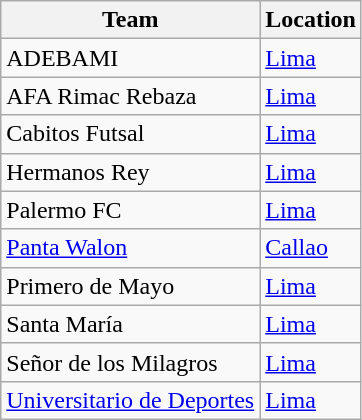<table class="wikitable sortable" style="text-align: left;">
<tr>
<th>Team</th>
<th>Location</th>
</tr>
<tr>
<td>ADEBAMI</td>
<td> <a href='#'>Lima</a></td>
</tr>
<tr>
<td>AFA Rimac Rebaza</td>
<td> <a href='#'>Lima</a></td>
</tr>
<tr>
<td>Cabitos Futsal</td>
<td> <a href='#'>Lima</a></td>
</tr>
<tr>
<td>Hermanos Rey</td>
<td> <a href='#'>Lima</a></td>
</tr>
<tr>
<td>Palermo FC</td>
<td> <a href='#'>Lima</a></td>
</tr>
<tr>
<td><a href='#'>Panta Walon</a></td>
<td> <a href='#'>Callao</a></td>
</tr>
<tr>
<td>Primero de Mayo</td>
<td> <a href='#'>Lima</a></td>
</tr>
<tr>
<td>Santa María</td>
<td> <a href='#'>Lima</a></td>
</tr>
<tr>
<td>Señor de los Milagros</td>
<td> <a href='#'>Lima</a></td>
</tr>
<tr>
<td><a href='#'>Universitario de Deportes</a></td>
<td> <a href='#'>Lima</a></td>
</tr>
</table>
